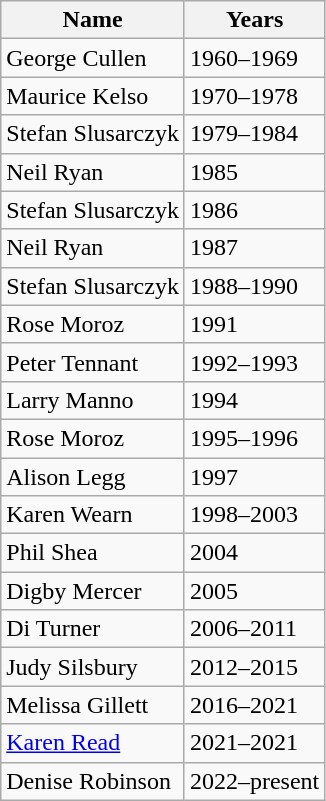<table class="wikitable sortable">
<tr>
<th>Name</th>
<th>Years</th>
</tr>
<tr>
<td>George Cullen</td>
<td>1960–1969</td>
</tr>
<tr>
<td>Maurice Kelso</td>
<td>1970–1978</td>
</tr>
<tr>
<td>Stefan Slusarczyk</td>
<td>1979–1984</td>
</tr>
<tr>
<td>Neil Ryan</td>
<td>1985</td>
</tr>
<tr>
<td>Stefan Slusarczyk</td>
<td>1986</td>
</tr>
<tr>
<td>Neil Ryan</td>
<td>1987</td>
</tr>
<tr>
<td>Stefan Slusarczyk</td>
<td>1988–1990</td>
</tr>
<tr>
<td>Rose Moroz</td>
<td>1991</td>
</tr>
<tr>
<td>Peter Tennant</td>
<td>1992–1993</td>
</tr>
<tr>
<td>Larry Manno</td>
<td>1994</td>
</tr>
<tr>
<td>Rose Moroz</td>
<td>1995–1996</td>
</tr>
<tr>
<td>Alison Legg</td>
<td>1997</td>
</tr>
<tr>
<td>Karen Wearn</td>
<td>1998–2003</td>
</tr>
<tr>
<td>Phil Shea</td>
<td>2004</td>
</tr>
<tr>
<td>Digby Mercer</td>
<td>2005</td>
</tr>
<tr>
<td>Di Turner</td>
<td>2006–2011</td>
</tr>
<tr>
<td>Judy Silsbury</td>
<td>2012–2015</td>
</tr>
<tr>
<td>Melissa Gillett</td>
<td>2016–2021</td>
</tr>
<tr>
<td><a href='#'>Karen Read</a></td>
<td>2021–2021</td>
</tr>
<tr>
<td>Denise Robinson</td>
<td>2022–present</td>
</tr>
</table>
